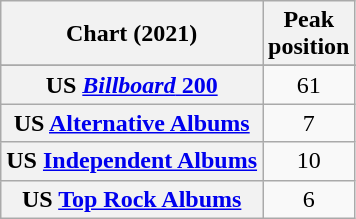<table class="wikitable sortable plainrowheaders" style="text-align:center">
<tr>
<th scope="col">Chart (2021)</th>
<th scope="col">Peak<br>position</th>
</tr>
<tr>
</tr>
<tr>
</tr>
<tr>
</tr>
<tr>
</tr>
<tr>
<th scope="row">US <a href='#'><em>Billboard</em> 200</a></th>
<td>61</td>
</tr>
<tr>
<th scope="row">US <a href='#'>Alternative Albums</a></th>
<td>7</td>
</tr>
<tr>
<th scope="row">US <a href='#'>Independent Albums</a></th>
<td>10</td>
</tr>
<tr>
<th scope="row">US <a href='#'>Top Rock Albums</a></th>
<td>6</td>
</tr>
</table>
